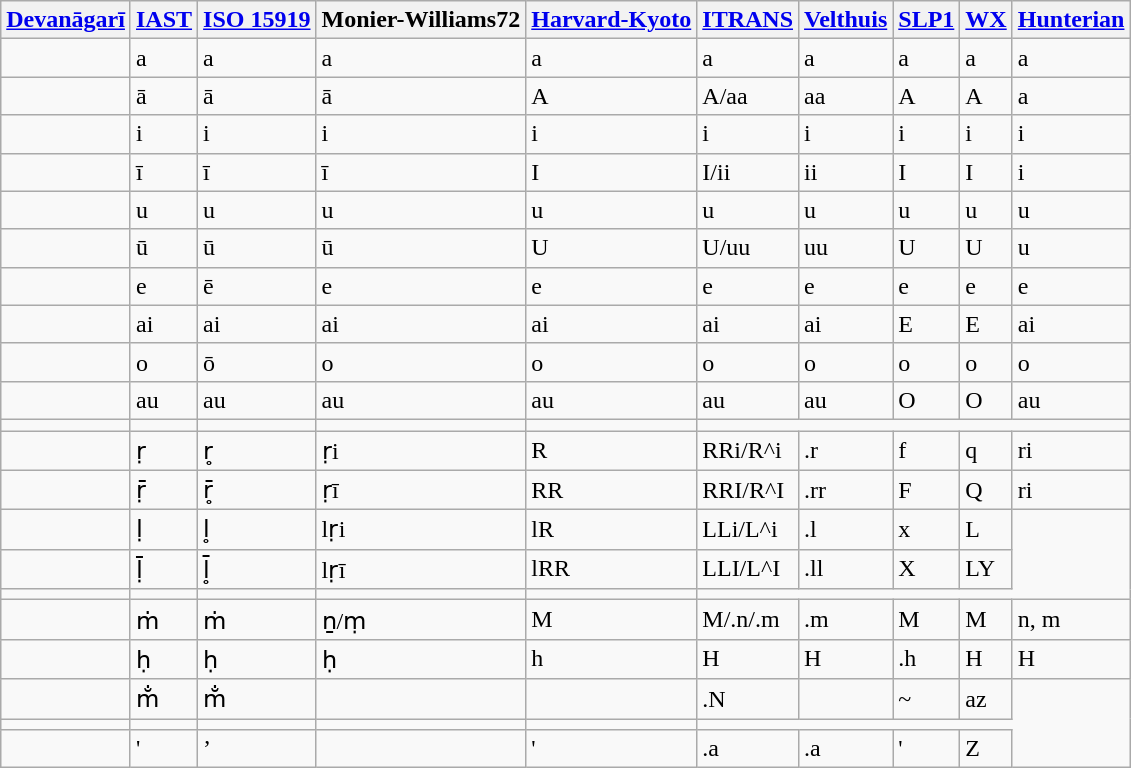<table class="wikitable">
<tr class="Unicode">
<th><a href='#'>Devanāgarī</a></th>
<th><a href='#'>IAST</a></th>
<th><a href='#'>ISO 15919</a></th>
<th>Monier-Williams72</th>
<th><a href='#'>Harvard-Kyoto</a></th>
<th><a href='#'>ITRANS</a></th>
<th><a href='#'>Velthuis</a></th>
<th><a href='#'>SLP1</a></th>
<th><a href='#'>WX</a></th>
<th><a href='#'>Hunterian</a></th>
</tr>
<tr class="Unicode">
<td></td>
<td>a</td>
<td>a</td>
<td>a</td>
<td>a</td>
<td>a</td>
<td>a</td>
<td>a</td>
<td>a</td>
<td>a</td>
</tr>
<tr class="Unicode">
<td></td>
<td>ā</td>
<td>ā</td>
<td>ā</td>
<td>A</td>
<td>A/aa</td>
<td>aa</td>
<td>A</td>
<td>A</td>
<td>a</td>
</tr>
<tr class="Unicode">
<td></td>
<td>i</td>
<td>i</td>
<td>i</td>
<td>i</td>
<td>i</td>
<td>i</td>
<td>i</td>
<td>i</td>
<td>i</td>
</tr>
<tr class="Unicode">
<td></td>
<td>ī</td>
<td>ī</td>
<td>ī</td>
<td>I</td>
<td>I/ii</td>
<td>ii</td>
<td>I</td>
<td>I</td>
<td>i</td>
</tr>
<tr class="Unicode">
<td></td>
<td>u</td>
<td>u</td>
<td>u</td>
<td>u</td>
<td>u</td>
<td>u</td>
<td>u</td>
<td>u</td>
<td>u</td>
</tr>
<tr class="Unicode">
<td></td>
<td>ū</td>
<td>ū</td>
<td>ū</td>
<td>U</td>
<td>U/uu</td>
<td>uu</td>
<td>U</td>
<td>U</td>
<td>u</td>
</tr>
<tr class="Unicode">
<td></td>
<td>e</td>
<td>ē</td>
<td>e</td>
<td>e</td>
<td>e</td>
<td>e</td>
<td>e</td>
<td>e</td>
<td>e</td>
</tr>
<tr class="Unicode">
<td></td>
<td>ai</td>
<td>ai</td>
<td>ai</td>
<td>ai</td>
<td>ai</td>
<td>ai</td>
<td>E</td>
<td>E</td>
<td>ai</td>
</tr>
<tr class="Unicode">
<td></td>
<td>o</td>
<td>ō</td>
<td>o</td>
<td>o</td>
<td>o</td>
<td>o</td>
<td>o</td>
<td>o</td>
<td>o</td>
</tr>
<tr class="Unicode">
<td></td>
<td>au</td>
<td>au</td>
<td>au</td>
<td>au</td>
<td>au</td>
<td>au</td>
<td>O</td>
<td>O</td>
<td>au</td>
</tr>
<tr class="Unicode">
<td></td>
<td></td>
<td></td>
<td></td>
<td></td>
</tr>
<tr class="Unicode">
<td></td>
<td>ṛ</td>
<td>r̥</td>
<td>ṛi</td>
<td>R</td>
<td>RRi/R^i</td>
<td>.r</td>
<td>f</td>
<td>q</td>
<td>ri</td>
</tr>
<tr class="Unicode">
<td></td>
<td>ṝ</td>
<td>r̥̄</td>
<td>ṛī</td>
<td>RR</td>
<td>RRI/R^I</td>
<td>.rr</td>
<td>F</td>
<td>Q</td>
<td>ri</td>
</tr>
<tr class="Unicode">
<td></td>
<td>ḷ</td>
<td>l̥</td>
<td>lṛi</td>
<td>lR</td>
<td>LLi/L^i</td>
<td>.l</td>
<td>x</td>
<td>L</td>
</tr>
<tr class="Unicode">
<td></td>
<td>ḹ</td>
<td>l̥̄</td>
<td>lṛī</td>
<td>lRR</td>
<td>LLI/L^I</td>
<td>.ll</td>
<td>X</td>
<td>LY</td>
</tr>
<tr class="Unicode">
<td></td>
<td></td>
<td></td>
<td></td>
<td></td>
</tr>
<tr class="Unicode">
<td></td>
<td>ṁ</td>
<td>ṁ</td>
<td>ṉ/ṃ</td>
<td>M</td>
<td>M/.n/.m</td>
<td>.m</td>
<td>M</td>
<td>M</td>
<td>n, m</td>
</tr>
<tr class="Unicode">
<td></td>
<td>ḥ</td>
<td>ḥ</td>
<td>ḥ</td>
<td>h</td>
<td>H</td>
<td>H</td>
<td>.h</td>
<td>H</td>
<td>H</td>
</tr>
<tr class="Unicode">
<td></td>
<td>m̐</td>
<td>m̐</td>
<td></td>
<td></td>
<td>.N</td>
<td></td>
<td>~</td>
<td>az</td>
</tr>
<tr class="Unicode">
<td></td>
<td></td>
<td></td>
<td></td>
<td></td>
</tr>
<tr class="Unicode">
<td></td>
<td>'</td>
<td>’</td>
<td></td>
<td>'</td>
<td>.a</td>
<td>.a</td>
<td>'</td>
<td>Z</td>
</tr>
</table>
